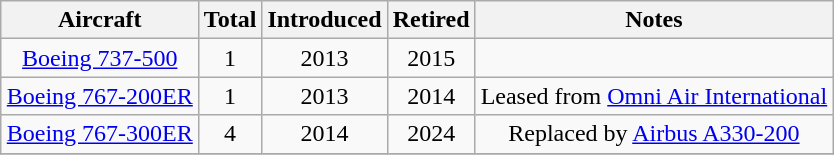<table class="wikitable" style="margin:0.5em auto; text-align:center">
<tr>
<th>Aircraft</th>
<th>Total</th>
<th>Introduced</th>
<th>Retired</th>
<th>Notes</th>
</tr>
<tr>
<td><a href='#'>Boeing 737-500</a></td>
<td>1</td>
<td>2013</td>
<td>2015</td>
<td></td>
</tr>
<tr>
<td><a href='#'>Boeing 767-200ER</a></td>
<td>1</td>
<td>2013</td>
<td>2014</td>
<td>Leased from <a href='#'>Omni Air International</a></td>
</tr>
<tr>
<td><a href='#'>Boeing 767-300ER</a></td>
<td>4</td>
<td>2014</td>
<td>2024</td>
<td>Replaced by <a href='#'>Airbus A330-200</a></td>
</tr>
<tr>
</tr>
</table>
